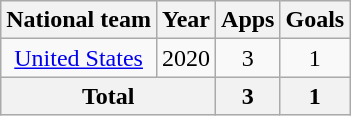<table class="wikitable" style="text-align:center">
<tr>
<th>National team</th>
<th>Year</th>
<th>Apps</th>
<th>Goals</th>
</tr>
<tr>
<td><a href='#'>United States</a></td>
<td>2020</td>
<td>3</td>
<td>1</td>
</tr>
<tr>
<th colspan="2">Total</th>
<th>3</th>
<th>1</th>
</tr>
</table>
